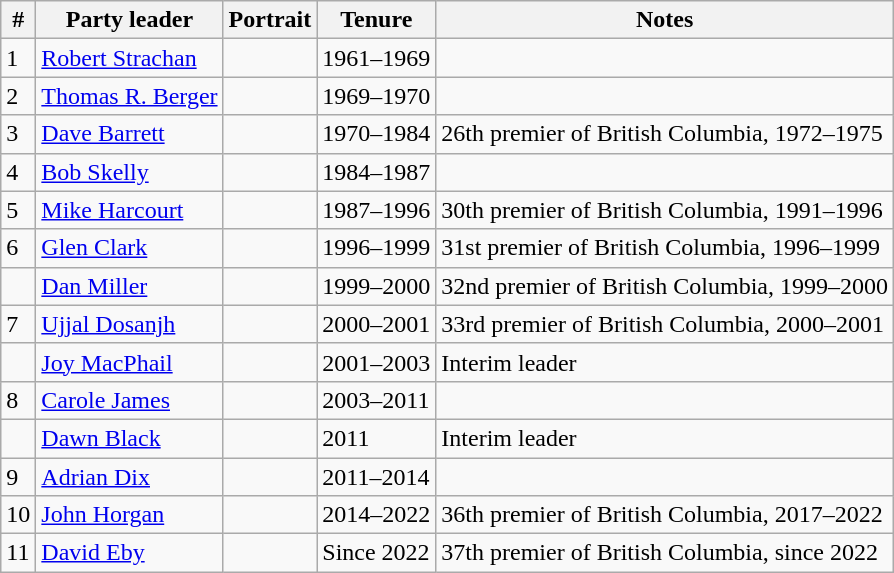<table class="wikitable">
<tr>
<th>#</th>
<th>Party leader</th>
<th>Portrait</th>
<th>Tenure</th>
<th>Notes</th>
</tr>
<tr>
<td>1</td>
<td><a href='#'>Robert Strachan</a></td>
<td></td>
<td>1961–1969</td>
<td></td>
</tr>
<tr>
<td>2</td>
<td><a href='#'>Thomas R. Berger</a></td>
<td></td>
<td>1969–1970</td>
<td></td>
</tr>
<tr>
<td>3</td>
<td><a href='#'>Dave Barrett</a></td>
<td></td>
<td>1970–1984</td>
<td>26th premier of British Columbia, 1972–1975</td>
</tr>
<tr>
<td>4</td>
<td><a href='#'>Bob Skelly</a></td>
<td></td>
<td>1984–1987</td>
<td></td>
</tr>
<tr>
<td>5</td>
<td><a href='#'>Mike Harcourt</a></td>
<td></td>
<td>1987–1996</td>
<td>30th premier of British Columbia, 1991–1996</td>
</tr>
<tr>
<td>6</td>
<td><a href='#'>Glen Clark</a></td>
<td></td>
<td>1996–1999</td>
<td>31st premier of British Columbia, 1996–1999</td>
</tr>
<tr>
<td></td>
<td><a href='#'>Dan Miller</a></td>
<td></td>
<td>1999–2000</td>
<td>32nd premier of British Columbia, 1999–2000</td>
</tr>
<tr>
<td>7</td>
<td><a href='#'>Ujjal Dosanjh</a></td>
<td></td>
<td>2000–2001</td>
<td>33rd premier of British Columbia, 2000–2001</td>
</tr>
<tr>
<td></td>
<td><a href='#'>Joy MacPhail</a></td>
<td></td>
<td>2001–2003</td>
<td>Interim leader</td>
</tr>
<tr>
<td>8</td>
<td><a href='#'>Carole James</a></td>
<td></td>
<td>2003–2011</td>
<td></td>
</tr>
<tr>
<td></td>
<td><a href='#'>Dawn Black</a></td>
<td></td>
<td>2011</td>
<td>Interim leader</td>
</tr>
<tr>
<td>9</td>
<td><a href='#'>Adrian Dix</a></td>
<td></td>
<td>2011–2014</td>
<td></td>
</tr>
<tr>
<td>10</td>
<td><a href='#'>John Horgan</a></td>
<td></td>
<td>2014–2022</td>
<td>36th premier of British Columbia, 2017–2022</td>
</tr>
<tr>
<td>11</td>
<td><a href='#'>David Eby</a></td>
<td></td>
<td>Since 2022</td>
<td>37th premier of British Columbia, since 2022</td>
</tr>
</table>
